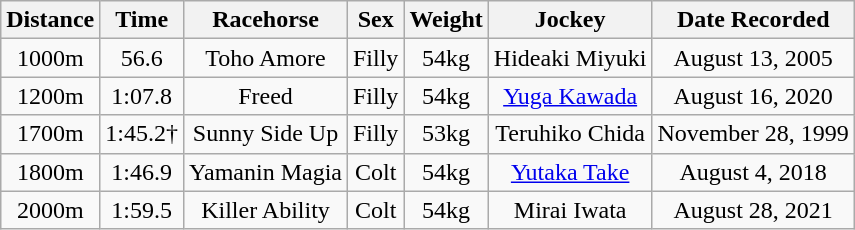<table class="wikitable" style="text-align: center;">
<tr>
<th>Distance</th>
<th>Time</th>
<th>Racehorse</th>
<th>Sex</th>
<th>Weight</th>
<th>Jockey</th>
<th>Date Recorded</th>
</tr>
<tr>
<td>1000m</td>
<td>56.6</td>
<td>Toho Amore</td>
<td>Filly</td>
<td>54kg</td>
<td>Hideaki Miyuki</td>
<td>August 13, 2005</td>
</tr>
<tr>
<td>1200m</td>
<td>1:07.8</td>
<td>Freed</td>
<td>Filly</td>
<td>54kg</td>
<td><a href='#'>Yuga Kawada</a></td>
<td>August 16, 2020</td>
</tr>
<tr>
<td>1700m</td>
<td>1:45.2†</td>
<td>Sunny Side Up</td>
<td>Filly</td>
<td>53kg</td>
<td>Teruhiko Chida</td>
<td>November 28, 1999</td>
</tr>
<tr>
<td>1800m</td>
<td>1:46.9</td>
<td>Yamanin Magia</td>
<td>Colt</td>
<td>54kg</td>
<td><a href='#'>Yutaka Take</a></td>
<td>August 4, 2018</td>
</tr>
<tr>
<td>2000m</td>
<td>1:59.5</td>
<td>Killer Ability</td>
<td>Colt</td>
<td>54kg</td>
<td>Mirai Iwata</td>
<td>August 28, 2021</td>
</tr>
</table>
